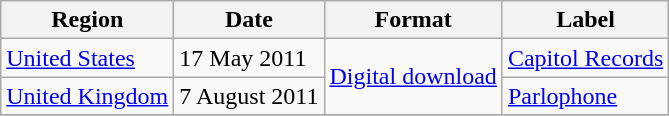<table class="wikitable">
<tr>
<th>Region</th>
<th>Date</th>
<th>Format</th>
<th>Label</th>
</tr>
<tr>
<td><a href='#'>United States</a></td>
<td>17 May 2011</td>
<td rowspan=2><a href='#'>Digital download</a></td>
<td><a href='#'>Capitol Records</a></td>
</tr>
<tr>
<td><a href='#'>United Kingdom</a></td>
<td>7 August 2011</td>
<td><a href='#'>Parlophone</a></td>
</tr>
<tr>
</tr>
</table>
